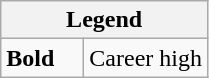<table class="wikitable">
<tr>
<th colspan="2">Legend</th>
</tr>
<tr>
<td style="width:3em;"><strong>Bold</strong></td>
<td>Career high</td>
</tr>
</table>
